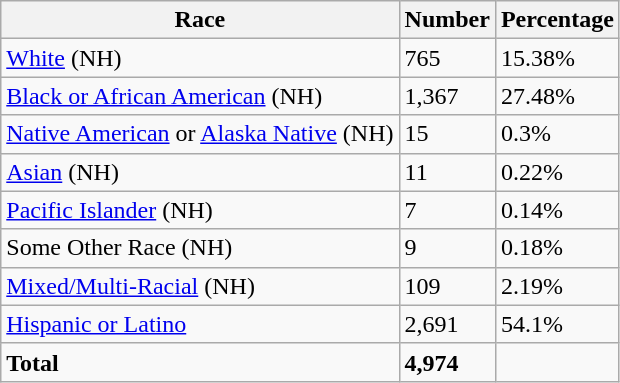<table class="wikitable">
<tr>
<th>Race</th>
<th>Number</th>
<th>Percentage</th>
</tr>
<tr>
<td><a href='#'>White</a> (NH)</td>
<td>765</td>
<td>15.38%</td>
</tr>
<tr>
<td><a href='#'>Black or African American</a> (NH)</td>
<td>1,367</td>
<td>27.48%</td>
</tr>
<tr>
<td><a href='#'>Native American</a> or <a href='#'>Alaska Native</a> (NH)</td>
<td>15</td>
<td>0.3%</td>
</tr>
<tr>
<td><a href='#'>Asian</a> (NH)</td>
<td>11</td>
<td>0.22%</td>
</tr>
<tr>
<td><a href='#'>Pacific Islander</a> (NH)</td>
<td>7</td>
<td>0.14%</td>
</tr>
<tr>
<td>Some Other Race (NH)</td>
<td>9</td>
<td>0.18%</td>
</tr>
<tr>
<td><a href='#'>Mixed/Multi-Racial</a> (NH)</td>
<td>109</td>
<td>2.19%</td>
</tr>
<tr>
<td><a href='#'>Hispanic or Latino</a></td>
<td>2,691</td>
<td>54.1%</td>
</tr>
<tr>
<td><strong>Total</strong></td>
<td><strong>4,974</strong></td>
<td></td>
</tr>
</table>
